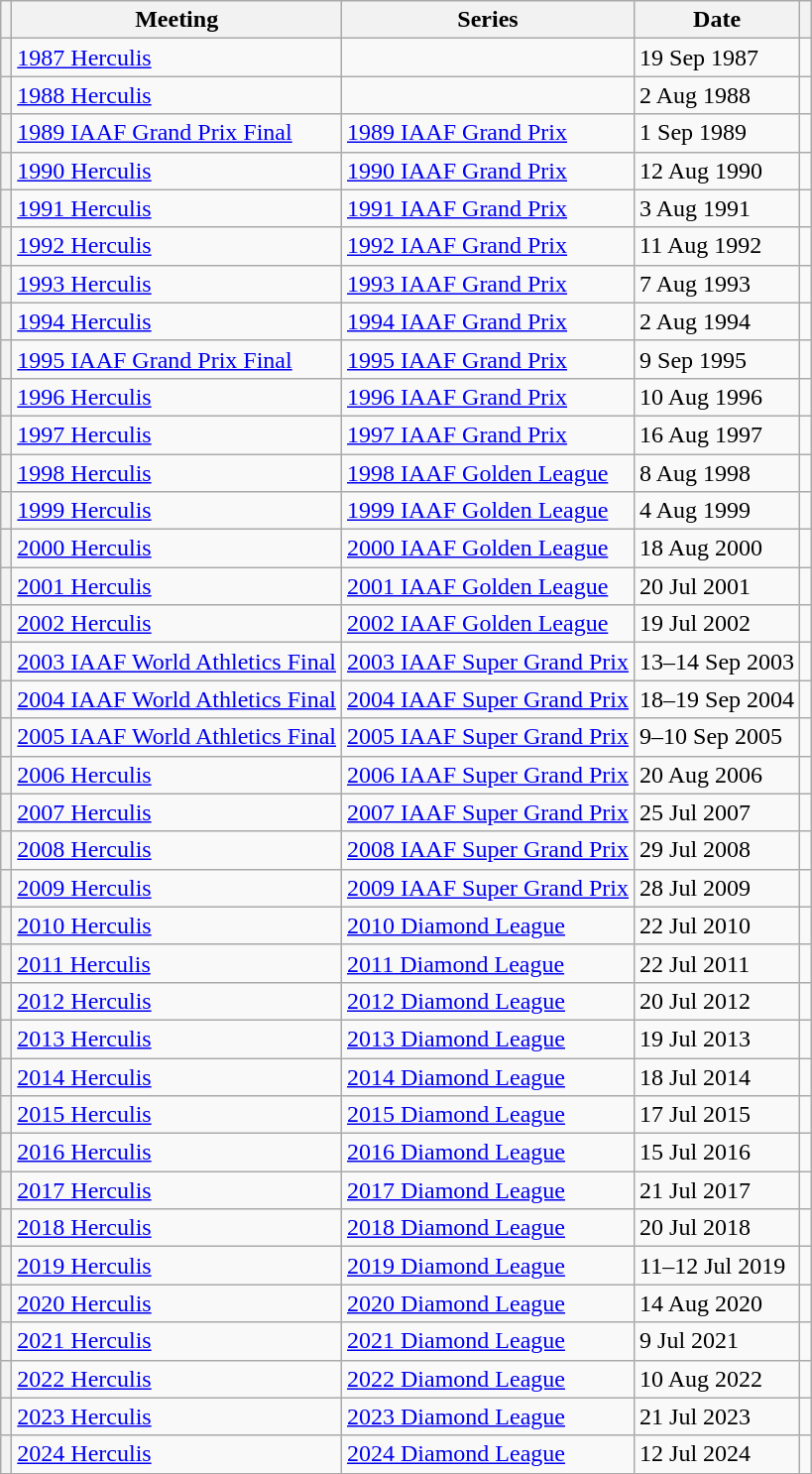<table class="wikitable plainrowheaders sticky-header defaultleft col4right">
<tr>
<th scope="col"></th>
<th scope="col">Meeting</th>
<th scope="col">Series</th>
<th scope="col">Date</th>
<th scope="col"></th>
</tr>
<tr>
<th scope="row"></th>
<td><a href='#'>1987 Herculis</a></td>
<td></td>
<td>19 Sep 1987</td>
<td></td>
</tr>
<tr>
<th scope="row"></th>
<td><a href='#'>1988 Herculis</a></td>
<td></td>
<td>2 Aug 1988</td>
<td></td>
</tr>
<tr>
<th scope="row"></th>
<td><a href='#'>1989 IAAF Grand Prix Final</a></td>
<td><a href='#'>1989 IAAF Grand Prix</a></td>
<td>1 Sep 1989</td>
<td></td>
</tr>
<tr>
<th scope="row"></th>
<td><a href='#'>1990 Herculis</a></td>
<td><a href='#'>1990 IAAF Grand Prix</a></td>
<td>12 Aug 1990</td>
<td></td>
</tr>
<tr>
<th scope="row"></th>
<td><a href='#'>1991 Herculis</a></td>
<td><a href='#'>1991 IAAF Grand Prix</a></td>
<td>3 Aug 1991</td>
<td></td>
</tr>
<tr>
<th scope="row"></th>
<td><a href='#'>1992 Herculis</a></td>
<td><a href='#'>1992 IAAF Grand Prix</a></td>
<td>11 Aug 1992</td>
<td></td>
</tr>
<tr>
<th scope="row"></th>
<td><a href='#'>1993 Herculis</a></td>
<td><a href='#'>1993 IAAF Grand Prix</a></td>
<td>7 Aug 1993</td>
<td></td>
</tr>
<tr>
<th scope="row"></th>
<td><a href='#'>1994 Herculis</a></td>
<td><a href='#'>1994 IAAF Grand Prix</a></td>
<td>2 Aug 1994</td>
<td></td>
</tr>
<tr>
<th scope="row"></th>
<td><a href='#'>1995 IAAF Grand Prix Final</a></td>
<td><a href='#'>1995 IAAF Grand Prix</a></td>
<td>9 Sep 1995</td>
<td></td>
</tr>
<tr>
<th scope="row"></th>
<td><a href='#'>1996 Herculis</a></td>
<td><a href='#'>1996 IAAF Grand Prix</a></td>
<td>10 Aug 1996</td>
<td></td>
</tr>
<tr>
<th scope="row"></th>
<td><a href='#'>1997 Herculis</a></td>
<td><a href='#'>1997 IAAF Grand Prix</a></td>
<td>16 Aug 1997</td>
<td></td>
</tr>
<tr>
<th scope="row"></th>
<td><a href='#'>1998 Herculis</a></td>
<td><a href='#'>1998 IAAF Golden League</a></td>
<td>8 Aug 1998</td>
<td></td>
</tr>
<tr>
<th scope="row"></th>
<td><a href='#'>1999 Herculis</a></td>
<td><a href='#'>1999 IAAF Golden League</a></td>
<td>4 Aug 1999</td>
<td></td>
</tr>
<tr>
<th scope="row"></th>
<td><a href='#'>2000 Herculis</a></td>
<td><a href='#'>2000 IAAF Golden League</a></td>
<td>18 Aug 2000</td>
<td></td>
</tr>
<tr>
<th scope="row"></th>
<td><a href='#'>2001 Herculis</a></td>
<td><a href='#'>2001 IAAF Golden League</a></td>
<td>20 Jul 2001</td>
<td></td>
</tr>
<tr>
<th scope="row"></th>
<td><a href='#'>2002 Herculis</a></td>
<td><a href='#'>2002 IAAF Golden League</a></td>
<td>19 Jul 2002</td>
<td></td>
</tr>
<tr>
<th scope="row"></th>
<td><a href='#'>2003 IAAF World Athletics Final</a></td>
<td><a href='#'>2003 IAAF Super Grand Prix</a></td>
<td>13–14 Sep 2003</td>
<td></td>
</tr>
<tr>
<th scope="row"></th>
<td><a href='#'>2004 IAAF World Athletics Final</a></td>
<td><a href='#'>2004 IAAF Super Grand Prix</a></td>
<td>18–19 Sep 2004</td>
<td></td>
</tr>
<tr>
<th scope="row"></th>
<td><a href='#'>2005 IAAF World Athletics Final</a></td>
<td><a href='#'>2005 IAAF Super Grand Prix</a></td>
<td>9–10 Sep 2005</td>
<td></td>
</tr>
<tr>
<th scope="row"></th>
<td><a href='#'>2006 Herculis</a></td>
<td><a href='#'>2006 IAAF Super Grand Prix</a></td>
<td>20 Aug 2006</td>
<td></td>
</tr>
<tr>
<th scope="row"></th>
<td><a href='#'>2007 Herculis</a></td>
<td><a href='#'>2007 IAAF Super Grand Prix</a></td>
<td>25 Jul 2007</td>
<td></td>
</tr>
<tr>
<th scope="row"></th>
<td><a href='#'>2008 Herculis</a></td>
<td><a href='#'>2008 IAAF Super Grand Prix</a></td>
<td>29 Jul 2008</td>
<td></td>
</tr>
<tr>
<th scope="row"></th>
<td><a href='#'>2009 Herculis</a></td>
<td><a href='#'>2009 IAAF Super Grand Prix</a></td>
<td>28 Jul 2009</td>
<td></td>
</tr>
<tr>
<th scope="row"></th>
<td><a href='#'>2010 Herculis</a></td>
<td><a href='#'>2010 Diamond League</a></td>
<td>22 Jul 2010</td>
<td></td>
</tr>
<tr>
<th scope="row"></th>
<td><a href='#'>2011 Herculis</a></td>
<td><a href='#'>2011 Diamond League</a></td>
<td>22 Jul 2011</td>
<td></td>
</tr>
<tr>
<th scope="row"></th>
<td><a href='#'>2012 Herculis</a></td>
<td><a href='#'>2012 Diamond League</a></td>
<td>20 Jul 2012</td>
<td></td>
</tr>
<tr>
<th scope="row"></th>
<td><a href='#'>2013 Herculis</a></td>
<td><a href='#'>2013 Diamond League</a></td>
<td>19 Jul 2013</td>
<td></td>
</tr>
<tr>
<th scope="row"></th>
<td><a href='#'>2014 Herculis</a></td>
<td><a href='#'>2014 Diamond League</a></td>
<td>18 Jul 2014</td>
<td></td>
</tr>
<tr>
<th scope="row"></th>
<td><a href='#'>2015 Herculis</a></td>
<td><a href='#'>2015 Diamond League</a></td>
<td>17 Jul 2015</td>
<td></td>
</tr>
<tr>
<th scope="row"></th>
<td><a href='#'>2016 Herculis</a></td>
<td><a href='#'>2016 Diamond League</a></td>
<td>15 Jul 2016</td>
<td></td>
</tr>
<tr>
<th scope="row"></th>
<td><a href='#'>2017 Herculis</a></td>
<td><a href='#'>2017 Diamond League</a></td>
<td>21 Jul 2017</td>
<td></td>
</tr>
<tr>
<th scope="row"></th>
<td><a href='#'>2018 Herculis</a></td>
<td><a href='#'>2018 Diamond League</a></td>
<td>20 Jul 2018</td>
<td></td>
</tr>
<tr>
<th scope="row"></th>
<td><a href='#'>2019 Herculis</a></td>
<td><a href='#'>2019 Diamond League</a></td>
<td>11–12 Jul 2019</td>
<td></td>
</tr>
<tr>
<th scope="row"></th>
<td><a href='#'>2020 Herculis</a></td>
<td><a href='#'>2020 Diamond League</a></td>
<td>14 Aug 2020</td>
<td></td>
</tr>
<tr>
<th scope="row"></th>
<td><a href='#'>2021 Herculis</a></td>
<td><a href='#'>2021 Diamond League</a></td>
<td>9 Jul 2021</td>
<td></td>
</tr>
<tr>
<th scope="row"></th>
<td><a href='#'>2022 Herculis</a></td>
<td><a href='#'>2022 Diamond League</a></td>
<td>10 Aug 2022</td>
<td></td>
</tr>
<tr>
<th scope="row"></th>
<td><a href='#'>2023 Herculis</a></td>
<td><a href='#'>2023 Diamond League</a></td>
<td>21 Jul 2023</td>
<td></td>
</tr>
<tr>
<th scope="row"></th>
<td><a href='#'>2024 Herculis</a></td>
<td><a href='#'>2024 Diamond League</a></td>
<td>12 Jul 2024</td>
<td></td>
</tr>
</table>
